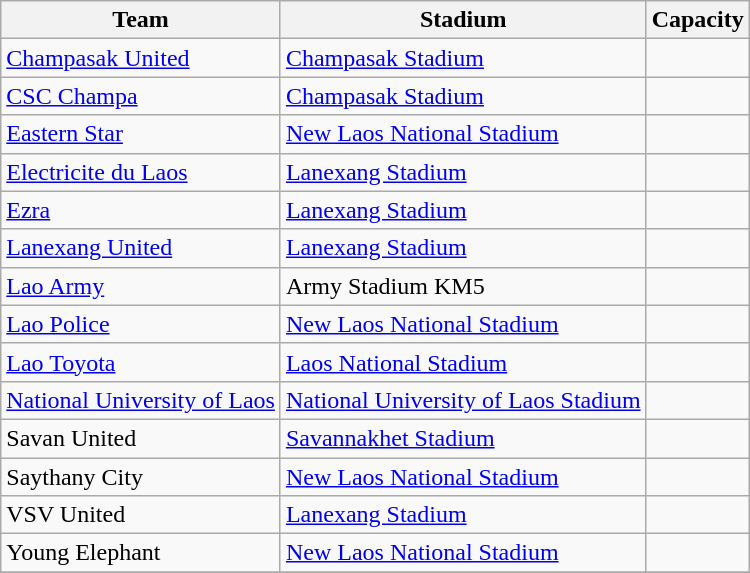<table class="wikitable sortable">
<tr>
<th>Team</th>
<th>Stadium</th>
<th>Capacity</th>
</tr>
<tr>
<td><a href='#'>Champasak United</a></td>
<td><a href='#'>Champasak Stadium</a></td>
<td style="text-align:center"></td>
</tr>
<tr>
<td><a href='#'>CSC Champa</a></td>
<td><a href='#'>Champasak Stadium</a></td>
<td style="text-align:center"></td>
</tr>
<tr>
<td><a href='#'>Eastern Star</a></td>
<td><a href='#'>New Laos National Stadium</a></td>
<td style="text-align:center"></td>
</tr>
<tr>
<td><a href='#'>Electricite du Laos</a></td>
<td><a href='#'>Lanexang Stadium</a></td>
<td style="text-align:center"></td>
</tr>
<tr>
<td><a href='#'>Ezra</a></td>
<td><a href='#'>Lanexang Stadium</a></td>
<td style="text-align:center"></td>
</tr>
<tr>
<td><a href='#'>Lanexang United</a></td>
<td><a href='#'>Lanexang Stadium</a></td>
<td style="text-align:center"></td>
</tr>
<tr>
<td><a href='#'>Lao Army</a></td>
<td>Army Stadium KM5</td>
<td style="text-align:center"></td>
</tr>
<tr>
<td><a href='#'>Lao Police</a></td>
<td><a href='#'>New Laos National Stadium</a></td>
<td style="text-align:center"></td>
</tr>
<tr>
<td><a href='#'>Lao Toyota</a></td>
<td><a href='#'>Laos National Stadium</a></td>
<td style="text-align:center"></td>
</tr>
<tr>
<td><a href='#'>National University of Laos</a></td>
<td><a href='#'>National University of Laos Stadium</a></td>
<td style="text-align:center"></td>
</tr>
<tr>
<td>Savan United</td>
<td><a href='#'>Savannakhet Stadium</a></td>
<td style="text-align:center"></td>
</tr>
<tr>
<td Saythany City F.C.>Saythany City</td>
<td><a href='#'>New Laos National Stadium</a></td>
<td style="text-align:center"></td>
</tr>
<tr>
<td VSV United F.C.>VSV United</td>
<td><a href='#'>Lanexang Stadium</a></td>
<td style="text-align:center"></td>
</tr>
<tr>
<td Young Elephant F.C.>Young Elephant</td>
<td><a href='#'>New Laos National Stadium</a></td>
<td style="text-align:center"></td>
</tr>
<tr>
</tr>
</table>
